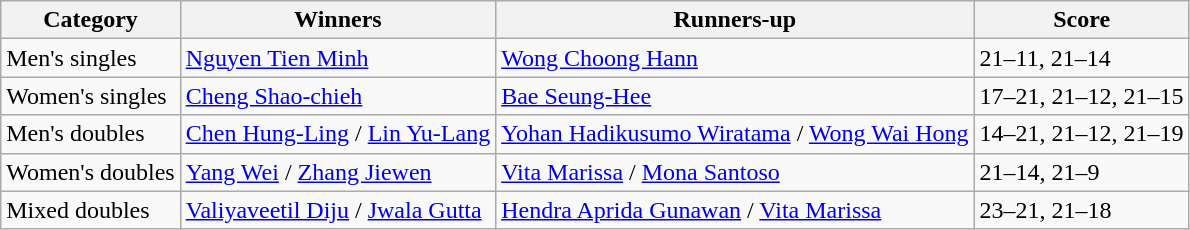<table class=wikitable style="white-space:nowrap;">
<tr>
<th>Category</th>
<th>Winners</th>
<th>Runners-up</th>
<th>Score</th>
</tr>
<tr>
<td>Men's singles</td>
<td> <a href='#'>Nguyen Tien Minh</a></td>
<td> <a href='#'>Wong Choong Hann</a></td>
<td>21–11, 21–14</td>
</tr>
<tr>
<td>Women's singles</td>
<td> <a href='#'>Cheng Shao-chieh</a></td>
<td> <a href='#'>Bae Seung-Hee</a></td>
<td>17–21, 21–12, 21–15</td>
</tr>
<tr>
<td>Men's doubles</td>
<td> <a href='#'>Chen Hung-Ling</a> / <a href='#'>Lin Yu-Lang</a></td>
<td> <a href='#'>Yohan Hadikusumo Wiratama</a> / <a href='#'>Wong Wai Hong</a></td>
<td>14–21, 21–12, 21–19</td>
</tr>
<tr>
<td>Women's doubles</td>
<td> <a href='#'>Yang Wei</a> / <a href='#'>Zhang Jiewen</a></td>
<td> <a href='#'>Vita Marissa</a> /  <a href='#'>Mona Santoso</a></td>
<td>21–14, 21–9</td>
</tr>
<tr>
<td>Mixed doubles</td>
<td> <a href='#'>Valiyaveetil Diju</a> / <a href='#'>Jwala Gutta</a></td>
<td> <a href='#'>Hendra Aprida Gunawan</a> / <a href='#'>Vita Marissa</a></td>
<td>23–21, 21–18</td>
</tr>
</table>
